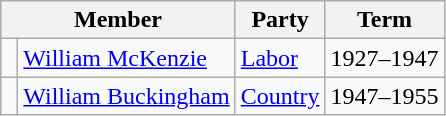<table class="wikitable">
<tr>
<th colspan="2">Member</th>
<th>Party</th>
<th>Term</th>
</tr>
<tr>
<td> </td>
<td><a href='#'>William McKenzie</a></td>
<td><a href='#'>Labor</a></td>
<td>1927–1947</td>
</tr>
<tr>
<td> </td>
<td><a href='#'>William Buckingham</a></td>
<td><a href='#'>Country</a></td>
<td>1947–1955</td>
</tr>
</table>
